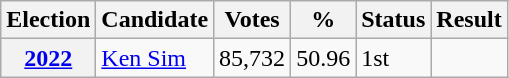<table class="wikitable">
<tr>
<th>Election</th>
<th>Candidate</th>
<th>Votes</th>
<th>%</th>
<th>Status</th>
<th>Result</th>
</tr>
<tr>
<th><a href='#'>2022</a></th>
<td><a href='#'>Ken Sim</a></td>
<td>85,732</td>
<td>50.96</td>
<td>1st</td>
<td></td>
</tr>
</table>
